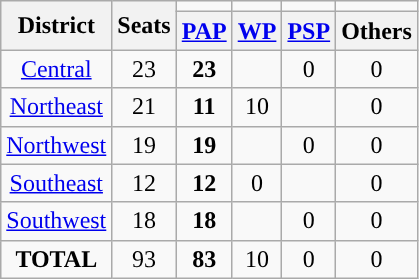<table class="wikitable" style="text-align:center;">
<tr>
<th rowspan="2">District</th>
<th rowspan="2">Seats</th>
<td></td>
<td></td>
<td></td>
<td></td>
</tr>
<tr>
<th><a href='#'>PAP</a></th>
<th><a href='#'>WP</a></th>
<th><a href='#'>PSP</a></th>
<th>Others</th>
</tr>
<tr>
<td><a href='#'>Central</a></td>
<td>23</td>
<td> <strong>23</strong></td>
<td></td>
<td> 0</td>
<td> 0</td>
</tr>
<tr>
<td><a href='#'>Northeast</a></td>
<td>21</td>
<td> <strong>11</strong></td>
<td> 10</td>
<td></td>
<td> 0</td>
</tr>
<tr>
<td><a href='#'>Northwest</a></td>
<td>19</td>
<td> <strong>19</strong></td>
<td></td>
<td> 0</td>
<td> 0</td>
</tr>
<tr>
<td><a href='#'>Southeast</a></td>
<td>12</td>
<td> <strong>12</strong></td>
<td> 0</td>
<td></td>
<td> 0</td>
</tr>
<tr>
<td><a href='#'>Southwest</a></td>
<td>18</td>
<td> <strong>18</strong></td>
<td></td>
<td> 0</td>
<td> 0</td>
</tr>
<tr>
<td><strong>TOTAL</strong></td>
<td>93</td>
<td> <strong>83</strong></td>
<td> 10</td>
<td> 0</td>
<td> 0</td>
</tr>
</table>
